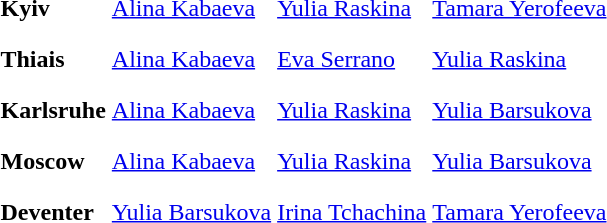<table>
<tr>
<th scope=row style="text-align:left">Kyiv</th>
<td style="height:30px;"> <a href='#'>Alina Kabaeva</a></td>
<td style="height:30px;"> <a href='#'>Yulia Raskina</a></td>
<td style="height:30px;"> <a href='#'>Tamara Yerofeeva</a></td>
</tr>
<tr>
<th scope=row style="text-align:left">Thiais</th>
<td style="height:30px;"> <a href='#'>Alina Kabaeva</a></td>
<td style="height:30px;"> <a href='#'>Eva Serrano</a></td>
<td style="height:30px;"> <a href='#'>Yulia Raskina</a></td>
</tr>
<tr>
<th scope=row style="text-align:left">Karlsruhe</th>
<td style="height:30px;"> <a href='#'>Alina Kabaeva</a></td>
<td style="height:30px;"> <a href='#'>Yulia Raskina</a></td>
<td style="height:30px;"> <a href='#'>Yulia Barsukova</a></td>
</tr>
<tr>
<th scope=row style="text-align:left">Moscow</th>
<td style="height:30px;"> <a href='#'>Alina Kabaeva</a></td>
<td style="height:30px;"> <a href='#'>Yulia Raskina</a></td>
<td style="height:30px;"> <a href='#'>Yulia Barsukova</a></td>
</tr>
<tr>
<th scope=row style="text-align:left">Deventer</th>
<td style="height:30px;"> <a href='#'>Yulia Barsukova</a></td>
<td style="height:30px;"> <a href='#'>Irina Tchachina</a></td>
<td style="height:30px;"> <a href='#'>Tamara Yerofeeva</a></td>
</tr>
<tr>
</tr>
</table>
